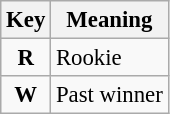<table class="wikitable" style="font-size: 95%">
<tr>
<th>Key</th>
<th>Meaning</th>
</tr>
<tr>
<td align="center"><strong><span>R</span></strong></td>
<td>Rookie</td>
</tr>
<tr>
<td align="center"><strong><span>W</span></strong></td>
<td>Past winner</td>
</tr>
</table>
